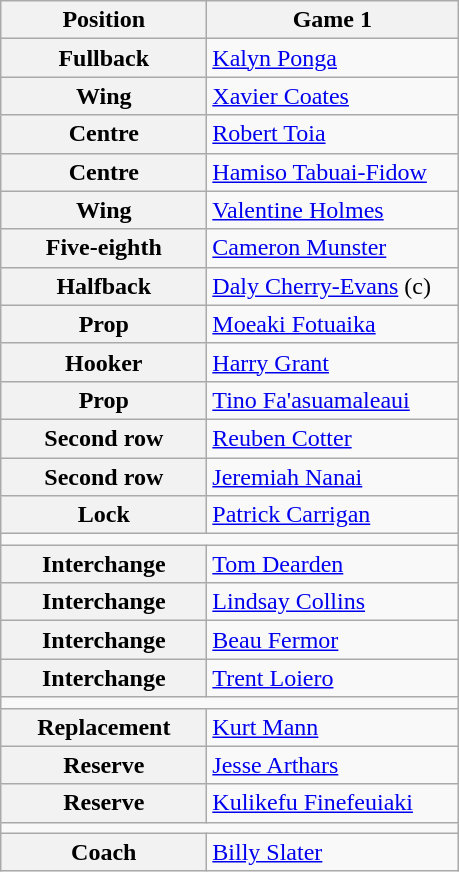<table class="wikitable">
<tr>
<th style="width:130px;">Position</th>
<th style="width:160px;">Game 1</th>
</tr>
<tr>
<th>Fullback</th>
<td> <a href='#'>Kalyn Ponga</a></td>
</tr>
<tr>
<th>Wing</th>
<td> <a href='#'>Xavier Coates</a></td>
</tr>
<tr>
<th>Centre</th>
<td> <a href='#'>Robert Toia</a></td>
</tr>
<tr>
<th>Centre</th>
<td> <a href='#'>Hamiso Tabuai-Fidow</a></td>
</tr>
<tr>
<th>Wing</th>
<td> <a href='#'>Valentine Holmes</a></td>
</tr>
<tr>
<th>Five-eighth</th>
<td> <a href='#'>Cameron Munster</a></td>
</tr>
<tr>
<th>Halfback</th>
<td> <a href='#'>Daly Cherry-Evans</a> (c)</td>
</tr>
<tr>
<th>Prop</th>
<td> <a href='#'>Moeaki Fotuaika</a></td>
</tr>
<tr>
<th>Hooker</th>
<td> <a href='#'>Harry Grant</a></td>
</tr>
<tr>
<th>Prop</th>
<td> <a href='#'>Tino Fa'asuamaleaui</a></td>
</tr>
<tr>
<th>Second row</th>
<td> <a href='#'>Reuben Cotter</a></td>
</tr>
<tr>
<th>Second row</th>
<td> <a href='#'>Jeremiah Nanai</a></td>
</tr>
<tr>
<th>Lock</th>
<td> <a href='#'>Patrick Carrigan</a></td>
</tr>
<tr>
<td colspan="2"></td>
</tr>
<tr>
<th>Interchange</th>
<td> <a href='#'>Tom Dearden</a></td>
</tr>
<tr>
<th>Interchange</th>
<td> <a href='#'>Lindsay Collins</a></td>
</tr>
<tr>
<th>Interchange</th>
<td> <a href='#'>Beau Fermor</a></td>
</tr>
<tr>
<th>Interchange</th>
<td> <a href='#'>Trent Loiero</a></td>
</tr>
<tr>
<td colspan="2"></td>
</tr>
<tr>
<th>Replacement</th>
<td> <a href='#'>Kurt Mann</a></td>
</tr>
<tr>
<th>Reserve</th>
<td> <a href='#'>Jesse Arthars</a></td>
</tr>
<tr>
<th>Reserve</th>
<td> <a href='#'>Kulikefu Finefeuiaki</a></td>
</tr>
<tr>
<td colspan="2"></td>
</tr>
<tr>
<th>Coach</th>
<td> <a href='#'>Billy Slater</a></td>
</tr>
</table>
